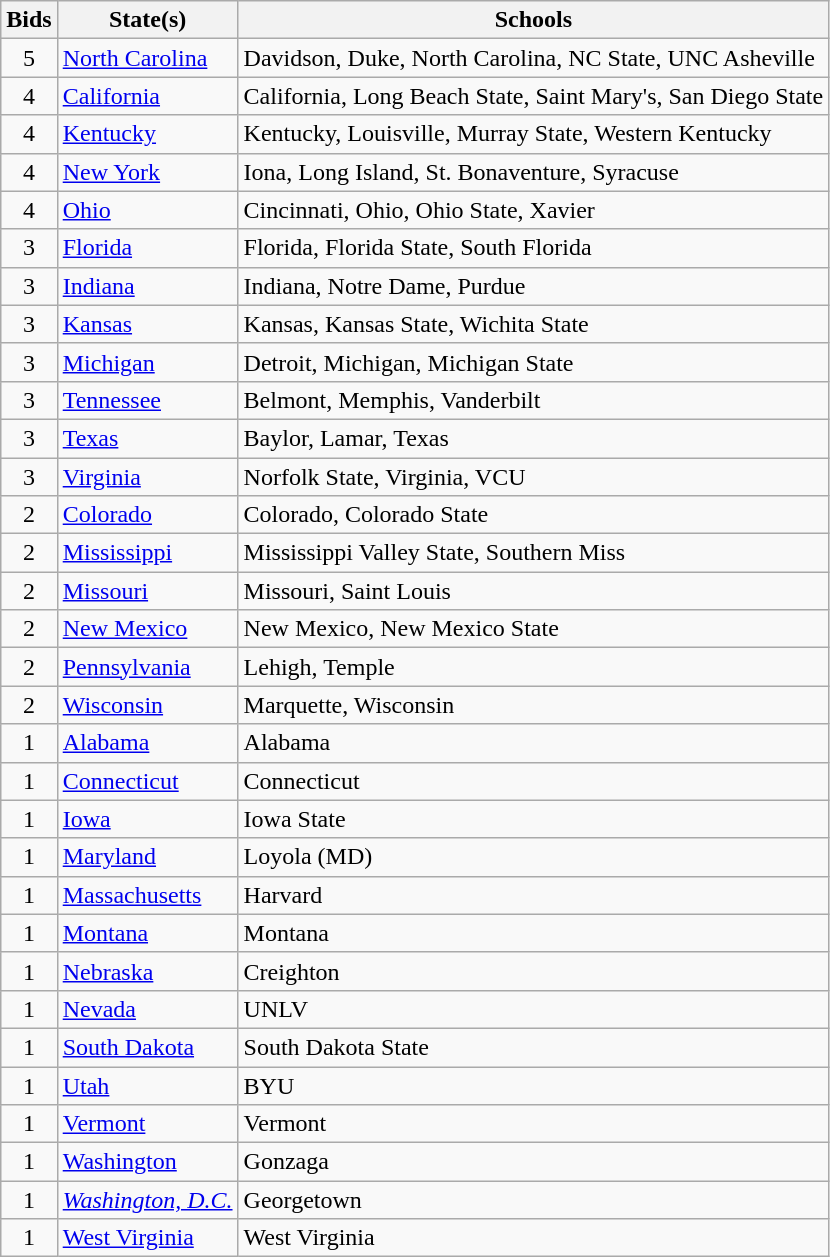<table class="wikitable sortable">
<tr>
<th>Bids</th>
<th>State(s)</th>
<th>Schools</th>
</tr>
<tr>
<td align="center">5</td>
<td><a href='#'>North Carolina</a></td>
<td>Davidson, Duke, North Carolina, NC State, UNC Asheville</td>
</tr>
<tr>
<td align="center">4</td>
<td><a href='#'>California</a></td>
<td>California, Long Beach State, Saint Mary's, San Diego State</td>
</tr>
<tr>
<td align="center">4</td>
<td><a href='#'>Kentucky</a></td>
<td>Kentucky, Louisville, Murray State, Western Kentucky</td>
</tr>
<tr>
<td align="center">4</td>
<td><a href='#'>New York</a></td>
<td>Iona, Long Island, St. Bonaventure, Syracuse</td>
</tr>
<tr>
<td align="center">4</td>
<td><a href='#'>Ohio</a></td>
<td>Cincinnati, Ohio, Ohio State, Xavier</td>
</tr>
<tr>
<td align="center">3</td>
<td><a href='#'>Florida</a></td>
<td>Florida, Florida State, South Florida</td>
</tr>
<tr>
<td align="center">3</td>
<td><a href='#'>Indiana</a></td>
<td>Indiana, Notre Dame, Purdue</td>
</tr>
<tr>
<td align="center">3</td>
<td><a href='#'>Kansas</a></td>
<td>Kansas, Kansas State, Wichita State</td>
</tr>
<tr>
<td align="center">3</td>
<td><a href='#'>Michigan</a></td>
<td>Detroit, Michigan, Michigan State</td>
</tr>
<tr>
<td align="center">3</td>
<td><a href='#'>Tennessee</a></td>
<td>Belmont, Memphis, Vanderbilt</td>
</tr>
<tr>
<td align="center">3</td>
<td><a href='#'>Texas</a></td>
<td>Baylor, Lamar, Texas</td>
</tr>
<tr>
<td align="center">3</td>
<td><a href='#'>Virginia</a></td>
<td>Norfolk State, Virginia, VCU</td>
</tr>
<tr>
<td align="center">2</td>
<td><a href='#'>Colorado</a></td>
<td>Colorado, Colorado State</td>
</tr>
<tr>
<td align="center">2</td>
<td><a href='#'>Mississippi</a></td>
<td>Mississippi Valley State, Southern Miss</td>
</tr>
<tr>
<td align="center">2</td>
<td><a href='#'>Missouri</a></td>
<td>Missouri, Saint Louis</td>
</tr>
<tr>
<td align="center">2</td>
<td><a href='#'>New Mexico</a></td>
<td>New Mexico, New Mexico State</td>
</tr>
<tr>
<td align="center">2</td>
<td><a href='#'>Pennsylvania</a></td>
<td>Lehigh, Temple</td>
</tr>
<tr>
<td align="center">2</td>
<td><a href='#'>Wisconsin</a></td>
<td>Marquette, Wisconsin</td>
</tr>
<tr>
<td align="center">1</td>
<td><a href='#'>Alabama</a></td>
<td>Alabama</td>
</tr>
<tr>
<td align="center">1</td>
<td><a href='#'>Connecticut</a></td>
<td>Connecticut</td>
</tr>
<tr>
<td align="center">1</td>
<td><a href='#'>Iowa</a></td>
<td>Iowa State</td>
</tr>
<tr>
<td align="center">1</td>
<td><a href='#'>Maryland</a></td>
<td>Loyola (MD)</td>
</tr>
<tr>
<td align="center">1</td>
<td><a href='#'>Massachusetts</a></td>
<td>Harvard</td>
</tr>
<tr>
<td align="center">1</td>
<td><a href='#'>Montana</a></td>
<td>Montana</td>
</tr>
<tr>
<td align="center">1</td>
<td><a href='#'>Nebraska</a></td>
<td>Creighton</td>
</tr>
<tr>
<td align="center">1</td>
<td><a href='#'>Nevada</a></td>
<td>UNLV</td>
</tr>
<tr>
<td align="center">1</td>
<td><a href='#'>South Dakota</a></td>
<td>South Dakota State</td>
</tr>
<tr>
<td align="center">1</td>
<td><a href='#'>Utah</a></td>
<td>BYU</td>
</tr>
<tr>
<td align="center">1</td>
<td><a href='#'>Vermont</a></td>
<td>Vermont</td>
</tr>
<tr>
<td align="center">1</td>
<td><a href='#'>Washington</a></td>
<td>Gonzaga</td>
</tr>
<tr>
<td align="center">1</td>
<td><em><a href='#'>Washington, D.C.</a></em></td>
<td>Georgetown</td>
</tr>
<tr>
<td align="center">1</td>
<td><a href='#'>West Virginia</a></td>
<td>West Virginia</td>
</tr>
</table>
